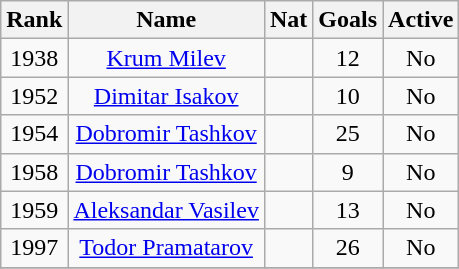<table class="wikitable" style="text-align: center;">
<tr>
<th>Rank</th>
<th>Name</th>
<th>Nat</th>
<th>Goals</th>
<th>Active</th>
</tr>
<tr>
<td>1938</td>
<td><a href='#'>Krum Milev</a></td>
<td></td>
<td>12</td>
<td>No</td>
</tr>
<tr>
<td>1952</td>
<td><a href='#'>Dimitar Isakov</a></td>
<td></td>
<td>10</td>
<td>No</td>
</tr>
<tr>
<td>1954</td>
<td><a href='#'>Dobromir Tashkov</a></td>
<td></td>
<td>25</td>
<td>No</td>
</tr>
<tr>
<td>1958</td>
<td><a href='#'>Dobromir Tashkov</a></td>
<td></td>
<td>9</td>
<td>No</td>
</tr>
<tr>
<td>1959</td>
<td><a href='#'>Aleksandar Vasilev</a></td>
<td></td>
<td>13</td>
<td>No</td>
</tr>
<tr>
<td>1997</td>
<td><a href='#'>Todor Pramatarov</a></td>
<td></td>
<td>26</td>
<td>No</td>
</tr>
<tr>
</tr>
</table>
